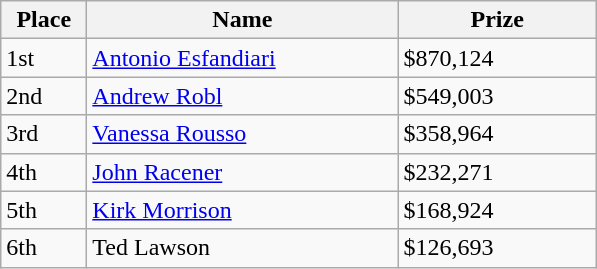<table class="wikitable">
<tr>
<th style="width:50px;">Place</th>
<th style="width:200px;">Name</th>
<th style="width:125px;">Prize</th>
</tr>
<tr>
<td>1st</td>
<td> <a href='#'>Antonio Esfandiari</a></td>
<td>$870,124</td>
</tr>
<tr>
<td>2nd</td>
<td> <a href='#'>Andrew Robl</a></td>
<td>$549,003</td>
</tr>
<tr>
<td>3rd</td>
<td> <a href='#'>Vanessa Rousso</a></td>
<td>$358,964</td>
</tr>
<tr>
<td>4th</td>
<td> <a href='#'>John Racener</a></td>
<td>$232,271</td>
</tr>
<tr>
<td>5th</td>
<td> <a href='#'>Kirk Morrison</a></td>
<td>$168,924</td>
</tr>
<tr>
<td>6th</td>
<td> Ted Lawson</td>
<td>$126,693</td>
</tr>
</table>
